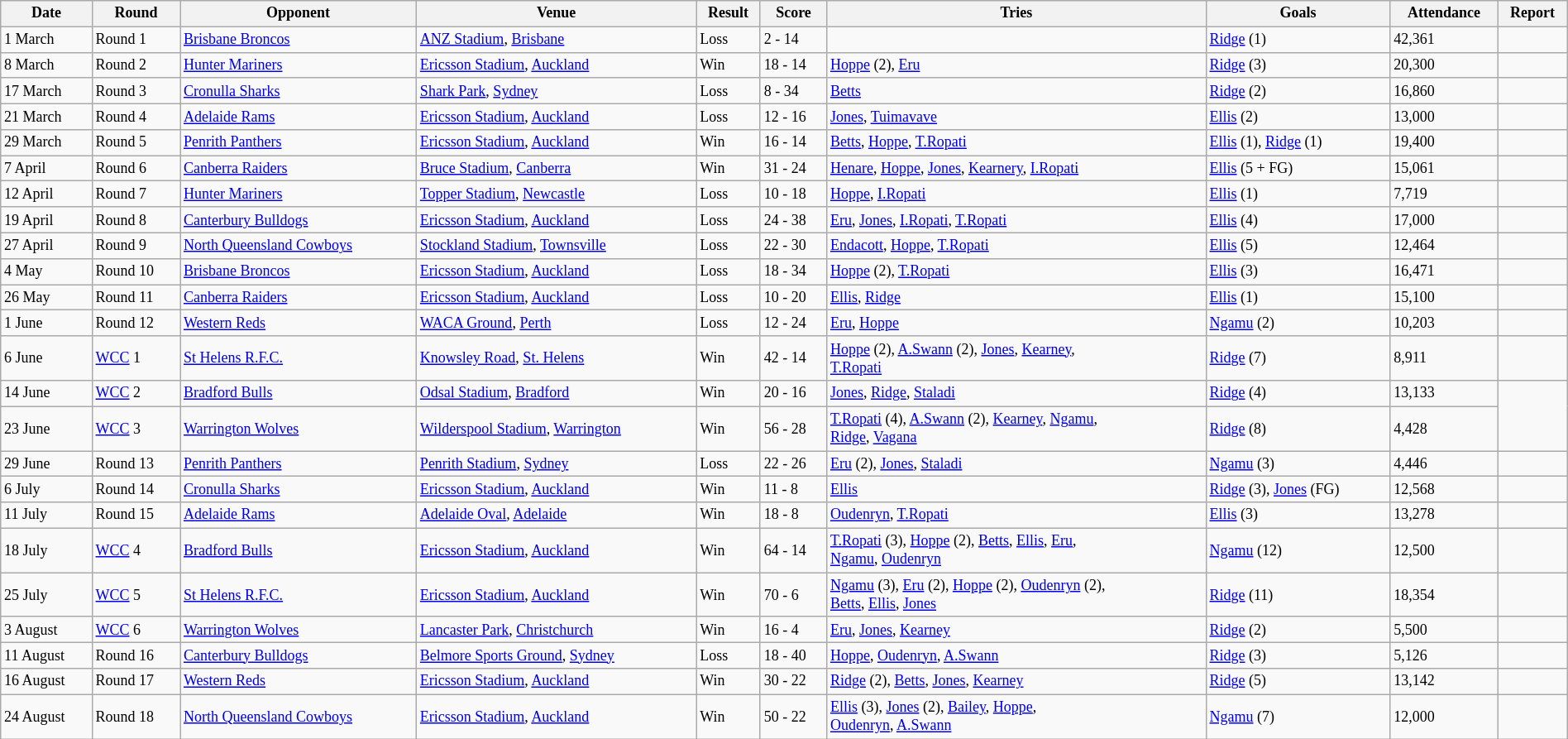<table class="wikitable" style="font-size:75%;" width="100%">
<tr>
<th>Date</th>
<th>Round</th>
<th>Opponent</th>
<th>Venue</th>
<th>Result</th>
<th>Score</th>
<th>Tries</th>
<th>Goals</th>
<th>Attendance</th>
<th>Report</th>
</tr>
<tr>
<td>1 March</td>
<td>Round 1</td>
<td> <a href='#'>Brisbane Broncos</a></td>
<td><a href='#'>ANZ Stadium</a>, <a href='#'>Brisbane</a></td>
<td>Loss</td>
<td>2 - 14</td>
<td></td>
<td><a href='#'>Ridge</a> (1)</td>
<td>42,361</td>
<td></td>
</tr>
<tr>
<td>8 March</td>
<td>Round 2</td>
<td> <a href='#'>Hunter Mariners</a></td>
<td><a href='#'>Ericsson Stadium</a>, <a href='#'>Auckland</a></td>
<td>Win</td>
<td>18 - 14</td>
<td><a href='#'>Hoppe</a> (2), <a href='#'>Eru</a></td>
<td><a href='#'>Ridge</a> (3)</td>
<td>20,300</td>
<td></td>
</tr>
<tr>
<td>17 March</td>
<td>Round 3</td>
<td> <a href='#'>Cronulla Sharks</a></td>
<td><a href='#'>Shark Park</a>, <a href='#'>Sydney</a></td>
<td>Loss</td>
<td>8 - 34</td>
<td><a href='#'>Betts</a></td>
<td><a href='#'>Ridge</a> (2)</td>
<td>16,860</td>
<td></td>
</tr>
<tr>
<td>21 March</td>
<td>Round 4</td>
<td> <a href='#'>Adelaide Rams</a></td>
<td><a href='#'>Ericsson Stadium</a>, <a href='#'>Auckland</a></td>
<td>Loss</td>
<td>12 - 16</td>
<td><a href='#'>Jones</a>, <a href='#'>Tuimavave</a></td>
<td><a href='#'>Ellis</a> (2)</td>
<td>13,000</td>
<td></td>
</tr>
<tr>
<td>29 March</td>
<td>Round 5</td>
<td> <a href='#'>Penrith Panthers</a></td>
<td><a href='#'>Ericsson Stadium</a>, <a href='#'>Auckland</a></td>
<td>Win</td>
<td>16 - 14</td>
<td><a href='#'>Betts</a>, <a href='#'>Hoppe</a>, <a href='#'>T.Ropati</a></td>
<td><a href='#'>Ellis</a> (1), <a href='#'>Ridge</a> (1)</td>
<td>19,400</td>
<td></td>
</tr>
<tr>
<td>7 April</td>
<td>Round 6</td>
<td> <a href='#'>Canberra Raiders</a></td>
<td><a href='#'>Bruce Stadium</a>, <a href='#'>Canberra</a></td>
<td>Win</td>
<td>31 - 24</td>
<td><a href='#'>Henare</a>, <a href='#'>Hoppe</a>, <a href='#'>Jones</a>, <a href='#'>Kearnery</a>, <a href='#'>I.Ropati</a></td>
<td><a href='#'>Ellis</a> (5 + FG)</td>
<td>15,061</td>
<td></td>
</tr>
<tr>
<td>12 April</td>
<td>Round 7</td>
<td> <a href='#'>Hunter Mariners</a></td>
<td><a href='#'>Topper Stadium</a>, <a href='#'>Newcastle</a></td>
<td>Loss</td>
<td>10 - 18</td>
<td><a href='#'>Hoppe</a>, <a href='#'>I.Ropati</a></td>
<td><a href='#'>Ellis</a> (1)</td>
<td>7,719</td>
<td></td>
</tr>
<tr>
<td>19 April</td>
<td>Round 8</td>
<td> <a href='#'>Canterbury Bulldogs</a></td>
<td><a href='#'>Ericsson Stadium</a>, <a href='#'>Auckland</a></td>
<td>Loss</td>
<td>24 - 38</td>
<td><a href='#'>Eru</a>, <a href='#'>Jones</a>, <a href='#'>I.Ropati</a>, <a href='#'>T.Ropati</a></td>
<td><a href='#'>Ellis</a> (4)</td>
<td>17,000</td>
<td></td>
</tr>
<tr>
<td>27 April</td>
<td>Round 9</td>
<td> <a href='#'>North Queensland Cowboys</a></td>
<td><a href='#'>Stockland Stadium</a>, <a href='#'>Townsville</a></td>
<td>Loss</td>
<td>22 - 30</td>
<td><a href='#'>Endacott</a>, <a href='#'>Hoppe</a>, <a href='#'>T.Ropati</a></td>
<td><a href='#'>Ellis</a> (5)</td>
<td>12,464</td>
<td></td>
</tr>
<tr>
<td>4 May</td>
<td>Round 10</td>
<td> <a href='#'>Brisbane Broncos</a></td>
<td><a href='#'>Ericsson Stadium</a>, <a href='#'>Auckland</a></td>
<td>Loss</td>
<td>18 - 34</td>
<td><a href='#'>Hoppe</a> (2), <a href='#'>T.Ropati</a></td>
<td><a href='#'>Ellis</a> (3)</td>
<td>16,471</td>
<td></td>
</tr>
<tr>
<td>26 May</td>
<td>Round 11</td>
<td> <a href='#'>Canberra Raiders</a></td>
<td><a href='#'>Ericsson Stadium</a>, <a href='#'>Auckland</a></td>
<td>Loss</td>
<td>10 - 20</td>
<td><a href='#'>Ellis</a>, <a href='#'>Ridge</a></td>
<td><a href='#'>Ellis</a> (1)</td>
<td>15,100</td>
<td></td>
</tr>
<tr>
<td>1 June</td>
<td>Round 12</td>
<td> <a href='#'>Western Reds</a></td>
<td><a href='#'>WACA Ground</a>, <a href='#'>Perth</a></td>
<td>Loss</td>
<td>12 - 24</td>
<td><a href='#'>Eru</a>, <a href='#'>Hoppe</a></td>
<td><a href='#'>Ngamu</a> (2)</td>
<td>10,203</td>
<td></td>
</tr>
<tr>
<td>6 June</td>
<td><a href='#'>WCC</a> 1</td>
<td> <a href='#'>St Helens R.F.C.</a></td>
<td><a href='#'>Knowsley Road</a>, <a href='#'>St. Helens</a></td>
<td>Win</td>
<td>42 - 14</td>
<td><a href='#'>Hoppe</a> (2), <a href='#'>A.Swann</a> (2), <a href='#'>Jones</a>, <a href='#'>Kearney</a>,<br> <a href='#'>T.Ropati</a></td>
<td><a href='#'>Ridge</a> (7)</td>
<td>8,911</td>
<td></td>
</tr>
<tr>
<td>14 June</td>
<td><a href='#'>WCC</a> 2</td>
<td> <a href='#'>Bradford Bulls</a></td>
<td><a href='#'>Odsal Stadium</a>, <a href='#'>Bradford</a></td>
<td>Win</td>
<td>20 - 16</td>
<td><a href='#'>Jones</a>, <a href='#'>Ridge</a>, <a href='#'>Staladi</a></td>
<td><a href='#'>Ridge</a> (4)</td>
<td>13,133</td>
</tr>
<tr>
<td>23 June</td>
<td><a href='#'>WCC</a> 3</td>
<td> <a href='#'>Warrington Wolves</a></td>
<td><a href='#'>Wilderspool Stadium</a>, <a href='#'>Warrington</a></td>
<td>Win</td>
<td>56 - 28</td>
<td><a href='#'>T.Ropati</a> (4), <a href='#'>A.Swann</a> (2), <a href='#'>Kearney</a>, <a href='#'>Ngamu</a>,<br> <a href='#'>Ridge</a>, <a href='#'>Vagana</a></td>
<td><a href='#'>Ridge</a> (8)</td>
<td>4,428</td>
</tr>
<tr>
<td>29 June</td>
<td>Round 13</td>
<td> <a href='#'>Penrith Panthers</a></td>
<td><a href='#'>Penrith Stadium</a>, <a href='#'>Sydney</a></td>
<td>Loss</td>
<td>22 - 26</td>
<td><a href='#'>Eru</a> (2), <a href='#'>Jones</a>, <a href='#'>Staladi</a></td>
<td><a href='#'>Ngamu</a> (3)</td>
<td>4,446</td>
<td></td>
</tr>
<tr>
<td>6 July</td>
<td>Round 14</td>
<td> <a href='#'>Cronulla Sharks</a></td>
<td><a href='#'>Ericsson Stadium</a>, <a href='#'>Auckland</a></td>
<td>Win</td>
<td>11 - 8</td>
<td><a href='#'>Ellis</a></td>
<td><a href='#'>Ridge</a> (3), <a href='#'>Jones</a> (FG)</td>
<td>12,568</td>
<td></td>
</tr>
<tr>
<td>11 July</td>
<td>Round 15</td>
<td> <a href='#'>Adelaide Rams</a></td>
<td><a href='#'>Adelaide Oval</a>, <a href='#'>Adelaide</a></td>
<td>Win</td>
<td>18 - 8</td>
<td><a href='#'>Oudenryn</a>, <a href='#'>T.Ropati</a></td>
<td><a href='#'>Ellis</a> (3)</td>
<td>13,278</td>
<td></td>
</tr>
<tr>
<td>18 July</td>
<td><a href='#'>WCC</a> 4</td>
<td> <a href='#'>Bradford Bulls</a></td>
<td><a href='#'>Ericsson Stadium</a>, <a href='#'>Auckland</a></td>
<td>Win</td>
<td>64 - 14</td>
<td><a href='#'>T.Ropati</a> (3), <a href='#'>Hoppe</a> (2), <a href='#'>Betts</a>, <a href='#'>Ellis</a>, <a href='#'>Eru</a>,<br> <a href='#'>Ngamu</a>, <a href='#'>Oudenryn</a></td>
<td><a href='#'>Ngamu</a> (12)</td>
<td>12,500</td>
<td></td>
</tr>
<tr>
<td>25 July</td>
<td><a href='#'>WCC</a> 5</td>
<td> <a href='#'>St Helens R.F.C.</a></td>
<td><a href='#'>Ericsson Stadium</a>, <a href='#'>Auckland</a></td>
<td>Win</td>
<td>70 - 6</td>
<td><a href='#'>Ngamu</a> (3), <a href='#'>Eru</a> (2), <a href='#'>Hoppe</a> (2), <a href='#'>Oudenryn</a> (2),<br> <a href='#'>Betts</a>, <a href='#'>Ellis</a>, <a href='#'>Jones</a></td>
<td><a href='#'>Ridge</a> (11)</td>
<td>18,354</td>
<td></td>
</tr>
<tr>
<td>3 August</td>
<td><a href='#'>WCC</a> 6</td>
<td> <a href='#'>Warrington Wolves</a></td>
<td><a href='#'>Lancaster Park</a>, <a href='#'>Christchurch</a></td>
<td>Win</td>
<td>16 - 4</td>
<td><a href='#'>Eru</a>, <a href='#'>Jones</a>, <a href='#'>Kearney</a></td>
<td><a href='#'>Ridge</a> (2)</td>
<td>5,500</td>
<td></td>
</tr>
<tr>
<td>11 August</td>
<td>Round 16</td>
<td> <a href='#'>Canterbury Bulldogs</a></td>
<td><a href='#'>Belmore Sports Ground</a>, <a href='#'>Sydney</a></td>
<td>Loss</td>
<td>18 - 40</td>
<td><a href='#'>Hoppe</a>, <a href='#'>Oudenryn</a>, <a href='#'>A.Swann</a></td>
<td><a href='#'>Ridge</a> (3)</td>
<td>5,126</td>
<td></td>
</tr>
<tr>
<td>16 August</td>
<td>Round 17</td>
<td> <a href='#'>Western Reds</a></td>
<td><a href='#'>Ericsson Stadium</a>, <a href='#'>Auckland</a></td>
<td>Win</td>
<td>30 - 22</td>
<td><a href='#'>Ridge</a> (2), <a href='#'>Betts</a>, <a href='#'>Jones</a>, <a href='#'>Kearney</a></td>
<td><a href='#'>Ridge</a> (5)</td>
<td>13,142</td>
</tr>
<tr>
<td>24 August</td>
<td>Round 18</td>
<td> <a href='#'>North Queensland Cowboys</a></td>
<td><a href='#'>Ericsson Stadium</a>, <a href='#'>Auckland</a></td>
<td>Win</td>
<td>50 - 22</td>
<td><a href='#'>Ellis</a> (3), <a href='#'>Jones</a> (2), <a href='#'>Bailey</a>, <a href='#'>Hoppe</a>,<br> <a href='#'>Oudenryn</a>, <a href='#'>A.Swann</a></td>
<td><a href='#'>Ngamu</a> (7)</td>
<td>12,000</td>
<td></td>
</tr>
</table>
